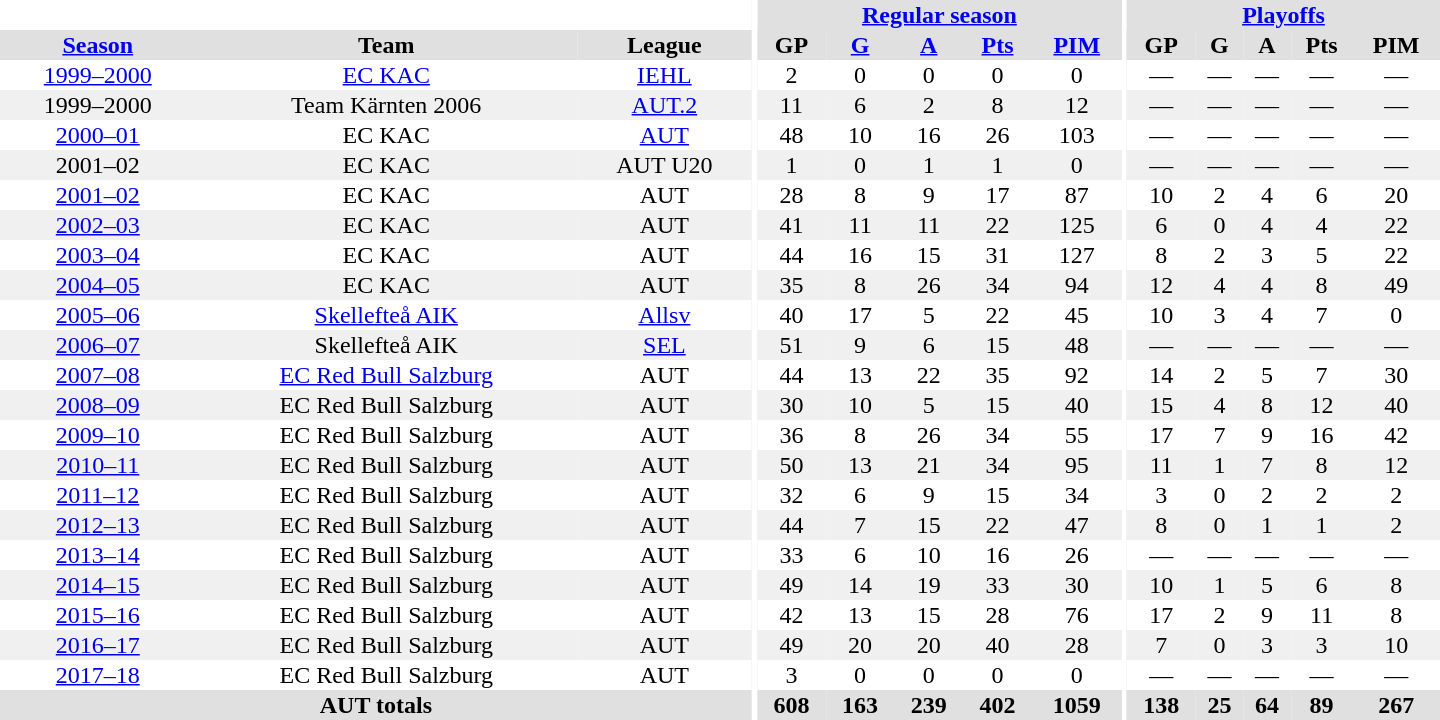<table border="0" cellpadding="1" cellspacing="0" style="text-align:center; width:60em">
<tr bgcolor="#e0e0e0">
<th colspan="3" bgcolor="#ffffff"></th>
<th rowspan="99" bgcolor="#ffffff"></th>
<th colspan="5"><a href='#'>Regular season</a></th>
<th rowspan="99" bgcolor="#ffffff"></th>
<th colspan="5"><a href='#'>Playoffs</a></th>
</tr>
<tr bgcolor="#e0e0e0">
<th><a href='#'>Season</a></th>
<th>Team</th>
<th>League</th>
<th>GP</th>
<th><a href='#'>G</a></th>
<th><a href='#'>A</a></th>
<th><a href='#'>Pts</a></th>
<th><a href='#'>PIM</a></th>
<th>GP</th>
<th>G</th>
<th>A</th>
<th>Pts</th>
<th>PIM</th>
</tr>
<tr>
<td><a href='#'>1999–2000</a></td>
<td><a href='#'>EC KAC</a></td>
<td><a href='#'>IEHL</a></td>
<td>2</td>
<td>0</td>
<td>0</td>
<td>0</td>
<td>0</td>
<td>—</td>
<td>—</td>
<td>—</td>
<td>—</td>
<td>—</td>
</tr>
<tr bgcolor="#f0f0f0">
<td>1999–2000</td>
<td>Team Kärnten 2006</td>
<td><a href='#'>AUT.2</a></td>
<td>11</td>
<td>6</td>
<td>2</td>
<td>8</td>
<td>12</td>
<td>—</td>
<td>—</td>
<td>—</td>
<td>—</td>
<td>—</td>
</tr>
<tr>
<td><a href='#'>2000–01</a></td>
<td>EC KAC</td>
<td><a href='#'>AUT</a></td>
<td>48</td>
<td>10</td>
<td>16</td>
<td>26</td>
<td>103</td>
<td>—</td>
<td>—</td>
<td>—</td>
<td>—</td>
<td>—</td>
</tr>
<tr bgcolor="#f0f0f0">
<td>2001–02</td>
<td>EC KAC</td>
<td>AUT U20</td>
<td>1</td>
<td>0</td>
<td>1</td>
<td>1</td>
<td>0</td>
<td>—</td>
<td>—</td>
<td>—</td>
<td>—</td>
<td>—</td>
</tr>
<tr>
<td><a href='#'>2001–02</a></td>
<td>EC KAC</td>
<td>AUT</td>
<td>28</td>
<td>8</td>
<td>9</td>
<td>17</td>
<td>87</td>
<td>10</td>
<td>2</td>
<td>4</td>
<td>6</td>
<td>20</td>
</tr>
<tr bgcolor="#f0f0f0">
<td><a href='#'>2002–03</a></td>
<td>EC KAC</td>
<td>AUT</td>
<td>41</td>
<td>11</td>
<td>11</td>
<td>22</td>
<td>125</td>
<td>6</td>
<td>0</td>
<td>4</td>
<td>4</td>
<td>22</td>
</tr>
<tr>
<td><a href='#'>2003–04</a></td>
<td>EC KAC</td>
<td>AUT</td>
<td>44</td>
<td>16</td>
<td>15</td>
<td>31</td>
<td>127</td>
<td>8</td>
<td>2</td>
<td>3</td>
<td>5</td>
<td>22</td>
</tr>
<tr bgcolor="#f0f0f0">
<td><a href='#'>2004–05</a></td>
<td>EC KAC</td>
<td>AUT</td>
<td>35</td>
<td>8</td>
<td>26</td>
<td>34</td>
<td>94</td>
<td>12</td>
<td>4</td>
<td>4</td>
<td>8</td>
<td>49</td>
</tr>
<tr>
<td><a href='#'>2005–06</a></td>
<td><a href='#'>Skellefteå AIK</a></td>
<td><a href='#'>Allsv</a></td>
<td>40</td>
<td>17</td>
<td>5</td>
<td>22</td>
<td>45</td>
<td>10</td>
<td>3</td>
<td>4</td>
<td>7</td>
<td>0</td>
</tr>
<tr bgcolor="#f0f0f0">
<td><a href='#'>2006–07</a></td>
<td>Skellefteå AIK</td>
<td><a href='#'>SEL</a></td>
<td>51</td>
<td>9</td>
<td>6</td>
<td>15</td>
<td>48</td>
<td>—</td>
<td>—</td>
<td>—</td>
<td>—</td>
<td>—</td>
</tr>
<tr>
<td><a href='#'>2007–08</a></td>
<td><a href='#'>EC Red Bull Salzburg</a></td>
<td>AUT</td>
<td>44</td>
<td>13</td>
<td>22</td>
<td>35</td>
<td>92</td>
<td>14</td>
<td>2</td>
<td>5</td>
<td>7</td>
<td>30</td>
</tr>
<tr bgcolor="#f0f0f0">
<td><a href='#'>2008–09</a></td>
<td>EC Red Bull Salzburg</td>
<td>AUT</td>
<td>30</td>
<td>10</td>
<td>5</td>
<td>15</td>
<td>40</td>
<td>15</td>
<td>4</td>
<td>8</td>
<td>12</td>
<td>40</td>
</tr>
<tr>
<td><a href='#'>2009–10</a></td>
<td>EC Red Bull Salzburg</td>
<td>AUT</td>
<td>36</td>
<td>8</td>
<td>26</td>
<td>34</td>
<td>55</td>
<td>17</td>
<td>7</td>
<td>9</td>
<td>16</td>
<td>42</td>
</tr>
<tr bgcolor="#f0f0f0">
<td><a href='#'>2010–11</a></td>
<td>EC Red Bull Salzburg</td>
<td>AUT</td>
<td>50</td>
<td>13</td>
<td>21</td>
<td>34</td>
<td>95</td>
<td>11</td>
<td>1</td>
<td>7</td>
<td>8</td>
<td>12</td>
</tr>
<tr>
<td><a href='#'>2011–12</a></td>
<td>EC Red Bull Salzburg</td>
<td>AUT</td>
<td>32</td>
<td>6</td>
<td>9</td>
<td>15</td>
<td>34</td>
<td>3</td>
<td>0</td>
<td>2</td>
<td>2</td>
<td>2</td>
</tr>
<tr bgcolor="#f0f0f0">
<td><a href='#'>2012–13</a></td>
<td>EC Red Bull Salzburg</td>
<td>AUT</td>
<td>44</td>
<td>7</td>
<td>15</td>
<td>22</td>
<td>47</td>
<td>8</td>
<td>0</td>
<td>1</td>
<td>1</td>
<td>2</td>
</tr>
<tr>
<td><a href='#'>2013–14</a></td>
<td>EC Red Bull Salzburg</td>
<td>AUT</td>
<td>33</td>
<td>6</td>
<td>10</td>
<td>16</td>
<td>26</td>
<td>—</td>
<td>—</td>
<td>—</td>
<td>—</td>
<td>—</td>
</tr>
<tr bgcolor="#f0f0f0">
<td><a href='#'>2014–15</a></td>
<td>EC Red Bull Salzburg</td>
<td>AUT</td>
<td>49</td>
<td>14</td>
<td>19</td>
<td>33</td>
<td>30</td>
<td>10</td>
<td>1</td>
<td>5</td>
<td>6</td>
<td>8</td>
</tr>
<tr>
<td><a href='#'>2015–16</a></td>
<td>EC Red Bull Salzburg</td>
<td>AUT</td>
<td>42</td>
<td>13</td>
<td>15</td>
<td>28</td>
<td>76</td>
<td>17</td>
<td>2</td>
<td>9</td>
<td>11</td>
<td>8</td>
</tr>
<tr bgcolor="#f0f0f0">
<td><a href='#'>2016–17</a></td>
<td>EC Red Bull Salzburg</td>
<td>AUT</td>
<td>49</td>
<td>20</td>
<td>20</td>
<td>40</td>
<td>28</td>
<td>7</td>
<td>0</td>
<td>3</td>
<td>3</td>
<td>10</td>
</tr>
<tr>
<td><a href='#'>2017–18</a></td>
<td>EC Red Bull Salzburg</td>
<td>AUT</td>
<td>3</td>
<td>0</td>
<td>0</td>
<td>0</td>
<td>0</td>
<td>—</td>
<td>—</td>
<td>—</td>
<td>—</td>
<td>—</td>
</tr>
<tr bgcolor="#e0e0e0">
<th colspan="3">AUT totals</th>
<th>608</th>
<th>163</th>
<th>239</th>
<th>402</th>
<th>1059</th>
<th>138</th>
<th>25</th>
<th>64</th>
<th>89</th>
<th>267</th>
</tr>
</table>
